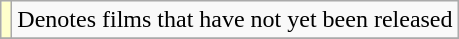<table class="wikitable">
<tr>
<td style="background:#FFFFCC;"></td>
<td>Denotes films that have not yet been released</td>
</tr>
<tr>
</tr>
</table>
